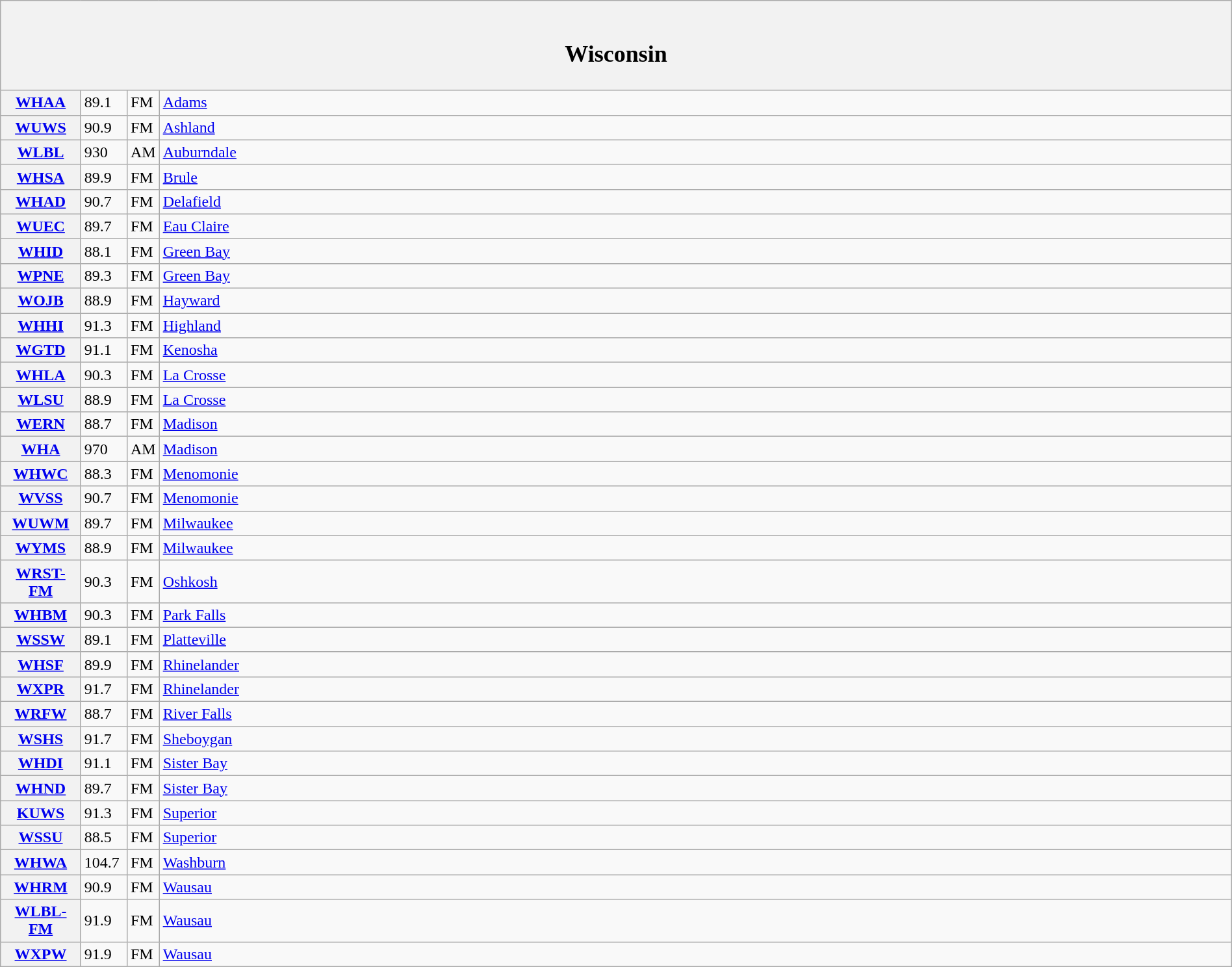<table class="wikitable mw-collapsible" style="width:100%">
<tr>
<th scope="col" colspan="4"><br><h2>Wisconsin</h2></th>
</tr>
<tr>
<th scope="row" style="width: 75px;"><a href='#'>WHAA</a></th>
<td style="width: 40px;">89.1</td>
<td style="width: 21px;">FM</td>
<td><a href='#'>Adams</a></td>
</tr>
<tr>
<th scope="row"><a href='#'>WUWS</a></th>
<td>90.9</td>
<td>FM</td>
<td><a href='#'>Ashland</a></td>
</tr>
<tr>
<th scope="row"><a href='#'>WLBL</a></th>
<td>930</td>
<td>AM</td>
<td><a href='#'>Auburndale</a></td>
</tr>
<tr>
<th scope="row"><a href='#'>WHSA</a></th>
<td>89.9</td>
<td>FM</td>
<td><a href='#'>Brule</a></td>
</tr>
<tr>
<th scope="row"><a href='#'>WHAD</a></th>
<td>90.7</td>
<td>FM</td>
<td><a href='#'>Delafield</a></td>
</tr>
<tr>
<th scope="row"><a href='#'>WUEC</a></th>
<td>89.7</td>
<td>FM</td>
<td><a href='#'>Eau Claire</a></td>
</tr>
<tr>
<th scope="row"><a href='#'>WHID</a></th>
<td>88.1</td>
<td>FM</td>
<td><a href='#'>Green Bay</a></td>
</tr>
<tr>
<th scope="row"><a href='#'>WPNE</a></th>
<td>89.3</td>
<td>FM</td>
<td><a href='#'>Green Bay</a></td>
</tr>
<tr>
<th scope="row"><a href='#'>WOJB</a></th>
<td>88.9</td>
<td>FM</td>
<td><a href='#'>Hayward</a></td>
</tr>
<tr>
<th scope="row"><a href='#'>WHHI</a></th>
<td>91.3</td>
<td>FM</td>
<td><a href='#'>Highland</a></td>
</tr>
<tr>
<th scope="row"><a href='#'>WGTD</a></th>
<td>91.1</td>
<td>FM</td>
<td><a href='#'>Kenosha</a></td>
</tr>
<tr>
<th scope="row"><a href='#'>WHLA</a></th>
<td>90.3</td>
<td>FM</td>
<td><a href='#'>La Crosse</a></td>
</tr>
<tr>
<th scope="row"><a href='#'>WLSU</a></th>
<td>88.9</td>
<td>FM</td>
<td><a href='#'>La Crosse</a></td>
</tr>
<tr>
<th scope="row"><a href='#'>WERN</a></th>
<td>88.7</td>
<td>FM</td>
<td><a href='#'>Madison</a></td>
</tr>
<tr>
<th scope="row"><a href='#'>WHA</a></th>
<td>970</td>
<td>AM</td>
<td><a href='#'>Madison</a></td>
</tr>
<tr>
<th scope="row"><a href='#'>WHWC</a></th>
<td>88.3</td>
<td>FM</td>
<td><a href='#'>Menomonie</a></td>
</tr>
<tr>
<th scope="row"><a href='#'>WVSS</a></th>
<td>90.7</td>
<td>FM</td>
<td><a href='#'>Menomonie</a></td>
</tr>
<tr>
<th scope="row"><a href='#'>WUWM</a></th>
<td>89.7</td>
<td>FM</td>
<td><a href='#'>Milwaukee</a></td>
</tr>
<tr>
<th scope="row"><a href='#'>WYMS</a></th>
<td>88.9</td>
<td>FM</td>
<td><a href='#'>Milwaukee</a></td>
</tr>
<tr>
<th scope="row"><a href='#'>WRST-FM</a></th>
<td>90.3</td>
<td>FM</td>
<td><a href='#'>Oshkosh</a></td>
</tr>
<tr>
<th scope="row"><a href='#'>WHBM</a></th>
<td>90.3</td>
<td>FM</td>
<td><a href='#'>Park Falls</a></td>
</tr>
<tr>
<th scope="row"><a href='#'>WSSW</a></th>
<td>89.1</td>
<td>FM</td>
<td><a href='#'>Platteville</a></td>
</tr>
<tr>
<th scope="row"><a href='#'>WHSF</a></th>
<td>89.9</td>
<td>FM</td>
<td><a href='#'>Rhinelander</a></td>
</tr>
<tr>
<th scope="row"><a href='#'>WXPR</a></th>
<td>91.7</td>
<td>FM</td>
<td><a href='#'>Rhinelander</a></td>
</tr>
<tr>
<th scope="row"><a href='#'>WRFW</a></th>
<td>88.7</td>
<td>FM</td>
<td><a href='#'>River Falls</a></td>
</tr>
<tr>
<th scope="row"><a href='#'>WSHS</a></th>
<td>91.7</td>
<td>FM</td>
<td><a href='#'>Sheboygan</a></td>
</tr>
<tr>
<th scope="row"><a href='#'>WHDI</a></th>
<td>91.1</td>
<td>FM</td>
<td><a href='#'>Sister Bay</a></td>
</tr>
<tr>
<th scope="row"><a href='#'>WHND</a></th>
<td>89.7</td>
<td>FM</td>
<td><a href='#'>Sister Bay</a></td>
</tr>
<tr>
<th scope="row"><a href='#'>KUWS</a></th>
<td>91.3</td>
<td>FM</td>
<td><a href='#'>Superior</a></td>
</tr>
<tr>
<th scope="row"><a href='#'>WSSU</a></th>
<td>88.5</td>
<td>FM</td>
<td><a href='#'>Superior</a></td>
</tr>
<tr>
<th scope="row"><a href='#'>WHWA</a></th>
<td>104.7</td>
<td>FM</td>
<td><a href='#'>Washburn</a></td>
</tr>
<tr>
<th scope="row"><a href='#'>WHRM</a></th>
<td>90.9</td>
<td>FM</td>
<td><a href='#'>Wausau</a></td>
</tr>
<tr>
<th scope="row"><a href='#'>WLBL-FM</a></th>
<td>91.9</td>
<td>FM</td>
<td><a href='#'>Wausau</a></td>
</tr>
<tr>
<th scope="row"><a href='#'>WXPW</a></th>
<td>91.9</td>
<td>FM</td>
<td><a href='#'>Wausau</a></td>
</tr>
</table>
